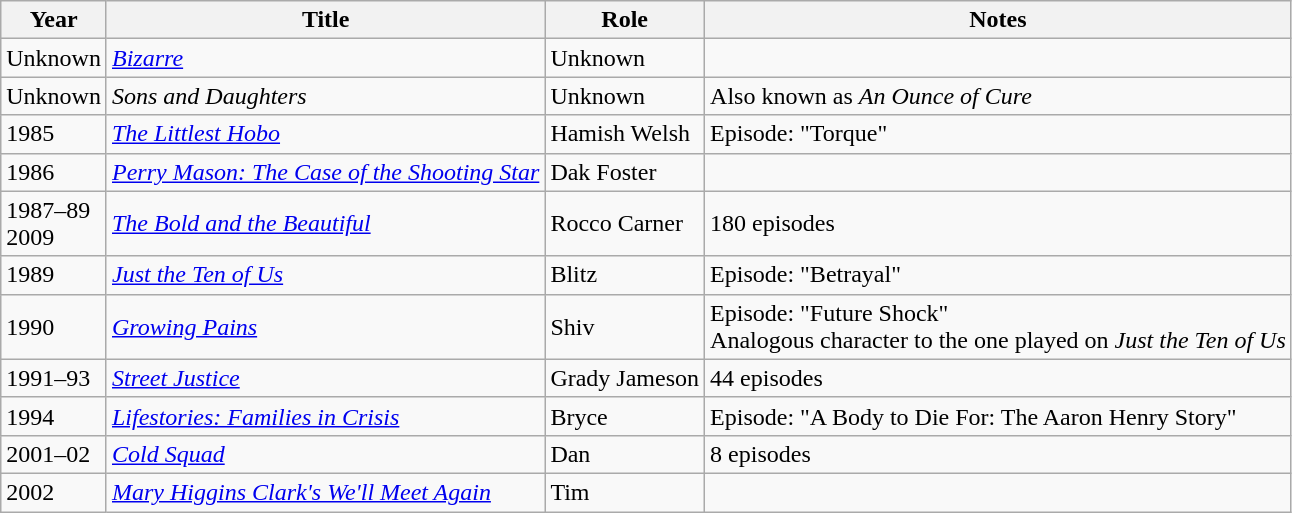<table class="wikitable sortable">
<tr>
<th>Year</th>
<th>Title</th>
<th>Role</th>
<th class="unsortable">Notes</th>
</tr>
<tr>
<td>Unknown</td>
<td><em><a href='#'>Bizarre</a></em></td>
<td>Unknown</td>
<td></td>
</tr>
<tr>
<td>Unknown</td>
<td><em>Sons and Daughters</em></td>
<td>Unknown</td>
<td>Also known as <em>An Ounce of Cure</em></td>
</tr>
<tr>
<td>1985</td>
<td><em><a href='#'>The Littlest Hobo</a></em></td>
<td>Hamish Welsh</td>
<td>Episode: "Torque"</td>
</tr>
<tr>
<td>1986</td>
<td><em><a href='#'>Perry Mason: The Case of the Shooting Star</a></em></td>
<td>Dak Foster</td>
<td></td>
</tr>
<tr>
<td>1987–89<br>2009</td>
<td><em><a href='#'>The Bold and the Beautiful</a></em></td>
<td>Rocco Carner</td>
<td>180 episodes</td>
</tr>
<tr>
<td>1989</td>
<td><em><a href='#'>Just the Ten of Us</a></em></td>
<td>Blitz</td>
<td>Episode: "Betrayal"</td>
</tr>
<tr>
<td>1990</td>
<td><em><a href='#'>Growing Pains</a></em></td>
<td>Shiv</td>
<td>Episode: "Future Shock"<br>Analogous character to the one played on <em>Just the Ten of Us</em></td>
</tr>
<tr>
<td>1991–93</td>
<td><em><a href='#'>Street Justice</a></em></td>
<td>Grady Jameson</td>
<td>44 episodes</td>
</tr>
<tr>
<td>1994</td>
<td><em><a href='#'>Lifestories: Families in Crisis</a></em></td>
<td>Bryce</td>
<td>Episode: "A Body to Die For: The Aaron Henry Story"</td>
</tr>
<tr>
<td>2001–02</td>
<td><em><a href='#'>Cold Squad</a></em></td>
<td>Dan</td>
<td>8 episodes</td>
</tr>
<tr>
<td>2002</td>
<td><em><a href='#'>Mary Higgins Clark's We'll Meet Again</a></em></td>
<td>Tim</td>
<td></td>
</tr>
</table>
